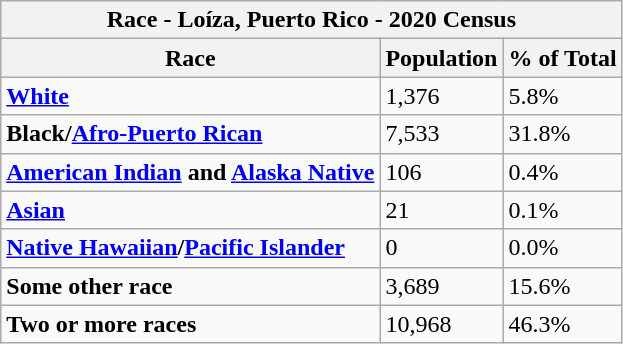<table class="wikitable">
<tr>
<th colspan=3>Race - Loíza, Puerto Rico - 2020 Census</th>
</tr>
<tr ---->
<th>Race</th>
<th>Population</th>
<th>% of Total</th>
</tr>
<tr ---->
<td><strong><a href='#'>White</a></strong></td>
<td>1,376</td>
<td>5.8%</td>
</tr>
<tr ---->
<td><strong>Black/<a href='#'>Afro-Puerto Rican</a></strong></td>
<td>7,533</td>
<td>31.8%</td>
</tr>
<tr ---->
<td><strong><a href='#'>American Indian</a> and <a href='#'>Alaska Native</a></strong></td>
<td>106</td>
<td>0.4%</td>
</tr>
<tr ---->
<td><strong><a href='#'>Asian</a></strong></td>
<td>21</td>
<td>0.1%</td>
</tr>
<tr ---->
<td><strong><a href='#'>Native Hawaiian</a>/<a href='#'>Pacific Islander</a></strong></td>
<td>0</td>
<td>0.0%</td>
</tr>
<tr ---->
<td><strong>Some other race</strong></td>
<td>3,689</td>
<td>15.6%</td>
</tr>
<tr ---->
<td><strong>Two or more races</strong></td>
<td>10,968</td>
<td>46.3%</td>
</tr>
</table>
